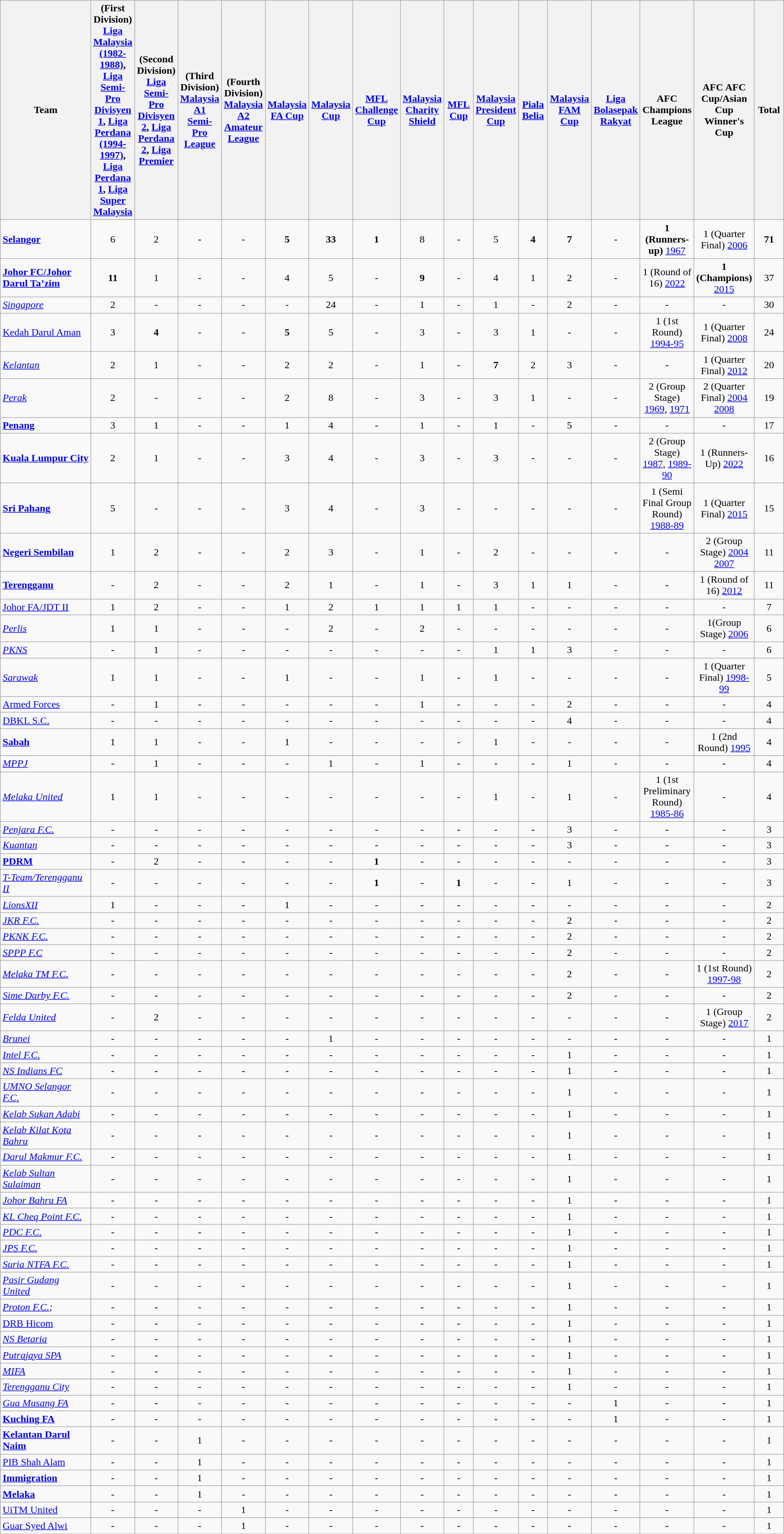<table class="wikitable sortable">
<tr>
<th style="width:13%;" class="sortable">Team</th>
<th style="width:4%;" class="sortable">(First Division)<br><a href='#'>Liga Malaysia (1982-1988)</a>, <a href='#'>Liga Semi-Pro Divisyen 1</a>, <a href='#'>Liga Perdana (1994-1997)</a>, <a href='#'>Liga Perdana 1</a>, <a href='#'>Liga Super Malaysia</a></th>
<th style="width:4%;" class="sortable">(Second Division)<br><a href='#'>Liga Semi-Pro Divisyen 2</a>, <a href='#'>Liga Perdana 2</a>, <a href='#'>Liga Premier</a></th>
<th style="width:4%;" class="sortable">(Third Division) <a href='#'>Malaysia A1 Semi-Pro League</a></th>
<th style="width:4%;" class="sortable">(Fourth Division) <a href='#'>Malaysia A2 Amateur League</a></th>
<th style="width:4%;" class="sortable"><a href='#'>Malaysia FA Cup</a></th>
<th style="width:4%;" class="sortable"><a href='#'>Malaysia Cup</a></th>
<th style="width:4%;" class="sortable"><a href='#'>MFL Challenge Cup</a></th>
<th style="width:4%;" class="sortable"><a href='#'>Malaysia Charity Shield</a></th>
<th style="width:4%;" class="sortable"><a href='#'>MFL Cup</a></th>
<th style="width:4%;" class="sortable"><a href='#'>Malaysia President Cup</a></th>
<th style="width:4%;" class="sortable"><a href='#'>Piala Belia</a></th>
<th style="width:4%;" class="sortable"><a href='#'>Malaysia FAM Cup</a></th>
<th style="width:4%;" class="sortable"><a href='#'>Liga Bolasepak Rakyat</a></th>
<th style="width:4%;" class="sortable">AFC Champions League</th>
<th style="width:4%;" class="sortable">AFC AFC Cup/Asian Cup Winner's Cup</th>
<th style="width:4%;" class="sortable">Total</th>
</tr>
<tr>
<td> <strong><a href='#'>Selangor</a></strong></td>
<td align=center>6</td>
<td align=center>2</td>
<td align=center>-</td>
<td align=center>-</td>
<td align=center><strong>5</strong></td>
<td align=center><strong>33</strong></td>
<td align=center><strong>1</strong></td>
<td align=center>8</td>
<td align=center>-</td>
<td align=center>5</td>
<td align=center><strong>4</strong></td>
<td align=center><strong>7</strong></td>
<td align=center>-</td>
<td align=center><strong>1 (Runners-up)</strong> <a href='#'>1967</a></td>
<td align=center>1 (Quarter Final) <a href='#'>2006</a></td>
<td align=center><strong>71</strong></td>
</tr>
<tr>
<td> <strong><a href='#'>Johor FC/Johor Darul Ta’zim</a></strong></td>
<td align=center><strong>11</strong></td>
<td align="center">1</td>
<td align=center>-</td>
<td align=center>-</td>
<td align="center">4</td>
<td align=center>5</td>
<td align="center">-</td>
<td align=center><strong>9</strong></td>
<td align="center">-</td>
<td align="center">4</td>
<td align=center>1</td>
<td align=center>2</td>
<td align=center>-</td>
<td align=center>1 (Round of 16) <a href='#'>2022</a></td>
<td align=center><strong>1 (Champions)</strong> <a href='#'>2015</a></td>
<td align=center>37</td>
</tr>
<tr>
<td> <em><a href='#'>Singapore</a></em></td>
<td align=center>2</td>
<td align=center>-</td>
<td align=center>-</td>
<td align=center>-</td>
<td align=center>-</td>
<td align=center>24</td>
<td align=center>-</td>
<td align=center>1</td>
<td align=center>-</td>
<td align=center>1</td>
<td align=center>-</td>
<td align=center>2</td>
<td align=center>-</td>
<td align=center>-</td>
<td align=center>-</td>
<td align=center>30</td>
</tr>
<tr>
<td> <a href='#'>Kedah Darul Aman</a></td>
<td align=center>3</td>
<td align=center><strong>4</strong></td>
<td align=center>-</td>
<td align=center>-</td>
<td align="center"><strong>5</strong></td>
<td align=center>5</td>
<td align=center>-</td>
<td align=center>3</td>
<td align=center>-</td>
<td align=center>3</td>
<td align=center>1</td>
<td align=center>-</td>
<td align=center>-</td>
<td align=center>1 (1st Round) <a href='#'>1994-95</a></td>
<td align=center>1 (Quarter Final) <a href='#'>2008</a></td>
<td align=center>24</td>
</tr>
<tr>
<td> <em><a href='#'>Kelantan</a></em></td>
<td align=center>2</td>
<td align=center>1</td>
<td align=center>-</td>
<td align=center>-</td>
<td align=center>2</td>
<td align=center>2</td>
<td align=center>-</td>
<td align=center>1</td>
<td align=center>-</td>
<td align=center><strong>7</strong></td>
<td align=center>2</td>
<td align=center>3</td>
<td align=center>-</td>
<td align=center>-</td>
<td align=center>1 (Quarter Final) <a href='#'>2012</a></td>
<td align=center>20</td>
</tr>
<tr>
<td> <em><a href='#'>Perak</a></em></td>
<td align=center>2</td>
<td align=center>-</td>
<td align=center>-</td>
<td align=center>-</td>
<td align=center>2</td>
<td align=center>8</td>
<td align=center>-</td>
<td align=center>3</td>
<td align=center>-</td>
<td align=center>3</td>
<td align=center>1</td>
<td align=center>-</td>
<td align=center>-</td>
<td align=center>2 (Group Stage)  <a href='#'>1969</a>, <a href='#'>1971</a></td>
<td align=center>2 (Quarter Final)  <a href='#'>2004</a> <a href='#'>2008</a></td>
<td align=center>19</td>
</tr>
<tr>
<td> <strong><a href='#'>Penang</a></strong></td>
<td align=center>3</td>
<td align=center>1</td>
<td align=center>-</td>
<td align=center>-</td>
<td align=center>1</td>
<td align=center>4</td>
<td align=center>-</td>
<td align=center>1</td>
<td align="center">-</td>
<td align="center">1</td>
<td align=center>-</td>
<td align=center>5</td>
<td align=center>-</td>
<td align=center>-</td>
<td align="center">-</td>
<td align="center">17</td>
</tr>
<tr>
<td> <strong><a href='#'>Kuala Lumpur City</a></strong></td>
<td align=center>2</td>
<td align=center>1</td>
<td align=center>-</td>
<td align=center>-</td>
<td align=center>3</td>
<td align=center>4</td>
<td align=center>-</td>
<td align=center>3</td>
<td align=center>-</td>
<td align=center>3</td>
<td align=center>-</td>
<td align=center>-</td>
<td align=center>-</td>
<td align=center>2 (Group Stage) <a href='#'>1987</a>, <a href='#'>1989-90</a></td>
<td align=center>1 (Runners-Up) <a href='#'>2022</a></td>
<td align=center>16</td>
</tr>
<tr>
<td> <strong><a href='#'>Sri Pahang</a></strong></td>
<td align=center>5</td>
<td align=center>-</td>
<td align=center>-</td>
<td align=center>-</td>
<td align=center>3</td>
<td align=center>4</td>
<td align=center>-</td>
<td align=center>3</td>
<td align=center>-</td>
<td align=center>-</td>
<td align=center>-</td>
<td align=center>-</td>
<td align=center>-</td>
<td align=center>1 (Semi Final Group Round) <a href='#'>1988-89</a></td>
<td align=center>1 (Quarter Final) <a href='#'>2015</a></td>
<td align=center>15</td>
</tr>
<tr>
<td> <strong><a href='#'>Negeri Sembilan</a></strong></td>
<td align=center>1</td>
<td align=center>2</td>
<td align=center>-</td>
<td align=center>-</td>
<td align=center>2</td>
<td align=center>3</td>
<td align=center>-</td>
<td align=center>1</td>
<td align=center>-</td>
<td align=center>2</td>
<td align=center>-</td>
<td align=center>-</td>
<td align=center>-</td>
<td align=center>-</td>
<td align=center>2 (Group Stage) <a href='#'>2004</a> <a href='#'>2007</a></td>
<td align=center>11</td>
</tr>
<tr>
<td> <strong><a href='#'>Terengganu</a></strong></td>
<td align=center>-</td>
<td align=center>2</td>
<td align=center>-</td>
<td align=center>-</td>
<td align=center>2</td>
<td align=center>1</td>
<td align=center>-</td>
<td align=center>1</td>
<td align=center>-</td>
<td align=center>3</td>
<td align=center>1</td>
<td align=center>1</td>
<td align=center>-</td>
<td align=center>-</td>
<td align=center>1 (Round of 16) <a href='#'>2012</a></td>
<td align=center>11</td>
</tr>
<tr>
<td> <a href='#'>Johor FA/JDT II</a></td>
<td align=center>1</td>
<td align=center>2</td>
<td align=center>-</td>
<td align=center>-</td>
<td align=center>1</td>
<td align=center>2</td>
<td align=center>1</td>
<td align=center>1</td>
<td align=center>1</td>
<td align=center>1</td>
<td align=center>-</td>
<td align=center>-</td>
<td align=center>-</td>
<td align=center>-</td>
<td align=center>-</td>
<td align=center>7</td>
</tr>
<tr>
<td> <em><a href='#'>Perlis</a></em></td>
<td align=center>1</td>
<td align=center>1</td>
<td align=center>-</td>
<td align=center>-</td>
<td align=center>-</td>
<td align=center>2</td>
<td align=center>-</td>
<td align=center>2</td>
<td align=center>-</td>
<td align=center>-</td>
<td align=center>-</td>
<td align=center>-</td>
<td align=center>-</td>
<td align=center>-</td>
<td align=center>1(Group Stage) <a href='#'>2006</a></td>
<td align=center>6</td>
</tr>
<tr>
<td> <em><a href='#'>PKNS</a></em></td>
<td align=center>-</td>
<td align=center>1</td>
<td align=center>-</td>
<td align=center>-</td>
<td align=center>-</td>
<td align=center>-</td>
<td align=center>-</td>
<td align=center>-</td>
<td align=center>-</td>
<td align=center>1</td>
<td align=center>1</td>
<td align=center>3</td>
<td align=center>-</td>
<td align=center>-</td>
<td align=center>-</td>
<td align=center>6</td>
</tr>
<tr>
<td> <em><a href='#'>Sarawak</a></em></td>
<td align=center>1</td>
<td align=center>1</td>
<td align=center>-</td>
<td align=center>-</td>
<td align=center>1</td>
<td align=center>-</td>
<td align=center>-</td>
<td align=center>1</td>
<td align=center>-</td>
<td align=center>1</td>
<td align=center>-</td>
<td align=center>-</td>
<td align=center>-</td>
<td align=center>-</td>
<td align=center>1 (Quarter Final) <a href='#'>1998-99</a></td>
<td align=center>5</td>
</tr>
<tr>
<td> <a href='#'>Armed Forces</a></td>
<td align=center>-</td>
<td align=center>1</td>
<td align=center>-</td>
<td align=center>-</td>
<td align=center>-</td>
<td align=center>-</td>
<td align=center>-</td>
<td align=center>1</td>
<td align=center>-</td>
<td align=center>-</td>
<td align=center>-</td>
<td align=center>2</td>
<td align=center>-</td>
<td align=center>-</td>
<td align=center>-</td>
<td align=center>4</td>
</tr>
<tr>
<td> <a href='#'>DBKL S.C.</a></td>
<td align=center>-</td>
<td align=center>-</td>
<td align=center>-</td>
<td align=center>-</td>
<td align=center>-</td>
<td align=center>-</td>
<td align=center>-</td>
<td align=center>-</td>
<td align=center>-</td>
<td align=center>-</td>
<td align=center>-</td>
<td align=center>4</td>
<td align=center>-</td>
<td align=center>-</td>
<td align=center>-</td>
<td align=center>4</td>
</tr>
<tr>
<td> <strong><a href='#'>Sabah</a></strong></td>
<td align=center>1</td>
<td align=center>1</td>
<td align="center">-</td>
<td align=center>-</td>
<td align=center>1</td>
<td align=center>-</td>
<td align=center>-</td>
<td align=center>-</td>
<td align=center>-</td>
<td align=center>1</td>
<td align=center>-</td>
<td align=center>-</td>
<td align=center>-</td>
<td align=center>-</td>
<td align=center>1 (2nd Round) <a href='#'>1995</a></td>
<td align=center>4</td>
</tr>
<tr>
<td> <em><a href='#'>MPPJ</a></em></td>
<td align=center>-</td>
<td align=center>1</td>
<td align=center>-</td>
<td align=center>-</td>
<td align=center>-</td>
<td align=center>1</td>
<td align=center>-</td>
<td align=center>1</td>
<td align=center>-</td>
<td align=center>-</td>
<td align=center>-</td>
<td align=center>1</td>
<td align=center>-</td>
<td align=center>-</td>
<td align=center>-</td>
<td align=center>4</td>
</tr>
<tr>
<td> <em><a href='#'>Melaka United</a></em></td>
<td align=center>1</td>
<td align=center>1</td>
<td align=center>-</td>
<td align=center>-</td>
<td align=center>-</td>
<td align=center>-</td>
<td align=center>-</td>
<td align=center>-</td>
<td align=center>-</td>
<td align=center>1</td>
<td align=center>-</td>
<td align=center>1</td>
<td align=center>-</td>
<td align=center>1 (1st Preliminary Round) <a href='#'>1985-86</a></td>
<td align=center>-</td>
<td align=center>4</td>
</tr>
<tr>
<td> <em><a href='#'>Penjara F.C.</a></em></td>
<td align=center>-</td>
<td align=center>-</td>
<td align=center>-</td>
<td align=center>-</td>
<td align=center>-</td>
<td align=center>-</td>
<td align=center>-</td>
<td align=center>-</td>
<td align=center>-</td>
<td align=center>-</td>
<td align=center>-</td>
<td align=center>3</td>
<td align=center>-</td>
<td align=center>-</td>
<td align=center>-</td>
<td align=center>3</td>
</tr>
<tr>
<td> <em><a href='#'>Kuantan</a></em></td>
<td align=center>-</td>
<td align=center>-</td>
<td align=center>-</td>
<td align=center>-</td>
<td align=center>-</td>
<td align=center>-</td>
<td align=center>-</td>
<td align=center>-</td>
<td align=center>-</td>
<td align=center>-</td>
<td align=center>-</td>
<td align=center>3</td>
<td align=center>-</td>
<td align=center>-</td>
<td align=center>-</td>
<td align=center>3</td>
</tr>
<tr>
<td> <strong><a href='#'>PDRM</a></strong></td>
<td align=center>-</td>
<td align=center>2</td>
<td align=center>-</td>
<td align=center>-</td>
<td align=center>-</td>
<td align=center>-</td>
<td align=center><strong>1</strong></td>
<td align=center>-</td>
<td align=center>-</td>
<td align=center>-</td>
<td align=center>-</td>
<td align=center>-</td>
<td align=center>-</td>
<td align=center>-</td>
<td align=center>-</td>
<td align=center>3</td>
</tr>
<tr>
<td> <em><a href='#'>T-Team/Terengganu II</a></em></td>
<td align=center>-</td>
<td align=center>-</td>
<td align="center">-</td>
<td align=center>-</td>
<td align=center>-</td>
<td align=center>-</td>
<td align=center><strong>1</strong></td>
<td align=center>-</td>
<td align=center><strong>1</strong></td>
<td align=center>-</td>
<td align=center>-</td>
<td align=center>1</td>
<td align=center>-</td>
<td align=center>-</td>
<td align=center>-</td>
<td align=center>3</td>
</tr>
<tr>
<td>  <em><a href='#'>LionsXII</a></em></td>
<td align=center>1</td>
<td align=center>-</td>
<td align=center>-</td>
<td align=center>-</td>
<td align=center>1</td>
<td align=center>-</td>
<td align=center>-</td>
<td align=center>-</td>
<td align=center>-</td>
<td align=center>-</td>
<td align=center>-</td>
<td align=center>-</td>
<td align=center>-</td>
<td align=center>-</td>
<td align=center>-</td>
<td align=center>2</td>
</tr>
<tr>
<td> <em><a href='#'>JKR F.C.</a></em></td>
<td align=center>-</td>
<td align=center>-</td>
<td align=center>-</td>
<td align=center>-</td>
<td align=center>-</td>
<td align=center>-</td>
<td align=center>-</td>
<td align=center>-</td>
<td align=center>-</td>
<td align=center>-</td>
<td align=center>-</td>
<td align=center>2</td>
<td align=center>-</td>
<td align=center>-</td>
<td align=center>-</td>
<td align=center>2</td>
</tr>
<tr>
<td> <em><a href='#'>PKNK F.C.</a></em></td>
<td align=center>-</td>
<td align=center>-</td>
<td align=center>-</td>
<td align=center>-</td>
<td align=center>-</td>
<td align=center>-</td>
<td align=center>-</td>
<td align=center>-</td>
<td align=center>-</td>
<td align=center>-</td>
<td align=center>-</td>
<td align=center>2</td>
<td align=center>-</td>
<td align=center>-</td>
<td align=center>-</td>
<td align=center>2</td>
</tr>
<tr>
<td> <em><a href='#'>SPPP F.C</a></em></td>
<td align=center>-</td>
<td align=center>-</td>
<td align=center>-</td>
<td align=center>-</td>
<td align=center>-</td>
<td align=center>-</td>
<td align=center>-</td>
<td align=center>-</td>
<td align=center>-</td>
<td align=center>-</td>
<td align=center>-</td>
<td align=center>2</td>
<td align=center>-</td>
<td align=center>-</td>
<td align=center>-</td>
<td align=center>2</td>
</tr>
<tr>
<td> <em><a href='#'>Melaka TM F.C.</a></em></td>
<td align=center>-</td>
<td align=center>-</td>
<td align=center>-</td>
<td align=center>-</td>
<td align=center>-</td>
<td align=center>-</td>
<td align=center>-</td>
<td align=center>-</td>
<td align=center>-</td>
<td align=center>-</td>
<td align=center>-</td>
<td align=center>2</td>
<td align=center>-</td>
<td align=center>-</td>
<td align=center>1 (1st Round) <a href='#'>1997-98</a></td>
<td align=center>2</td>
</tr>
<tr>
<td> <em><a href='#'>Sime Darby F.C.</a></em></td>
<td align=center>-</td>
<td align=center>-</td>
<td align=center>-</td>
<td align=center>-</td>
<td align=center>-</td>
<td align=center>-</td>
<td align=center>-</td>
<td align=center>-</td>
<td align=center>-</td>
<td align=center>-</td>
<td align=center>-</td>
<td align=center>2</td>
<td align=center>-</td>
<td align=center>-</td>
<td align=center>-</td>
<td align=center>2</td>
</tr>
<tr>
<td> <em><a href='#'>Felda United</a></em></td>
<td align=center>-</td>
<td align=center>2</td>
<td align="center">-</td>
<td align=center>-</td>
<td align=center>-</td>
<td align=center>-</td>
<td align=center>-</td>
<td align=center>-</td>
<td align=center>-</td>
<td align=center>-</td>
<td align=center>-</td>
<td align=center>-</td>
<td align=center>-</td>
<td align=center>-</td>
<td align=center>1 (Group Stage) <a href='#'>2017</a></td>
<td align=center>2</td>
</tr>
<tr>
<td><em><a href='#'>Brunei</a></em></td>
<td align=center>-</td>
<td align=center>-</td>
<td align=center>-</td>
<td align=center>-</td>
<td align=center>-</td>
<td align=center>1</td>
<td align=center>-</td>
<td align=center>-</td>
<td align=center>-</td>
<td align=center>-</td>
<td align=center>-</td>
<td align=center>-</td>
<td align=center>-</td>
<td align=center>-</td>
<td align=center>-</td>
<td align=center>1</td>
</tr>
<tr>
<td> <em><a href='#'>Intel F.C.</a></em></td>
<td align=center>-</td>
<td align=center>-</td>
<td align="center">-</td>
<td align=center>-</td>
<td align=center>-</td>
<td align=center>-</td>
<td align=center>-</td>
<td align=center>-</td>
<td align=center>-</td>
<td align=center>-</td>
<td align=center>-</td>
<td align=center>1</td>
<td align=center>-</td>
<td align=center>-</td>
<td align=center>-</td>
<td align=center>1</td>
</tr>
<tr>
<td> <em><a href='#'>NS Indians FC</a></em></td>
<td align=center>-</td>
<td align=center>-</td>
<td align="center">-</td>
<td align=center>-</td>
<td align=center>-</td>
<td align=center>-</td>
<td align=center>-</td>
<td align=center>-</td>
<td align=center>-</td>
<td align=center>-</td>
<td align=center>-</td>
<td align=center>1</td>
<td align=center>-</td>
<td align=center>-</td>
<td align=center>-</td>
<td align=center>1</td>
</tr>
<tr>
<td> <em><a href='#'>UMNO Selangor F.C.</a></em></td>
<td align=center>-</td>
<td align=center>-</td>
<td align="center">-</td>
<td align=center>-</td>
<td align=center>-</td>
<td align=center>-</td>
<td align=center>-</td>
<td align=center>-</td>
<td align=center>-</td>
<td align=center>-</td>
<td align=center>-</td>
<td align=center>1</td>
<td align=center>-</td>
<td align=center>-</td>
<td align=center>-</td>
<td align=center>1</td>
</tr>
<tr>
<td> <em><a href='#'>Kelab Sukan Adabi</a></em></td>
<td align=center>-</td>
<td align=center>-</td>
<td align="center">-</td>
<td align=center>-</td>
<td align=center>-</td>
<td align=center>-</td>
<td align=center>-</td>
<td align=center>-</td>
<td align=center>-</td>
<td align=center>-</td>
<td align=center>-</td>
<td align=center>1</td>
<td align=center>-</td>
<td align=center>-</td>
<td align=center>-</td>
<td align=center>1</td>
</tr>
<tr>
<td> <em><a href='#'>Kelab Kilat Kota Bahru</a></em></td>
<td align=center>-</td>
<td align=center>-</td>
<td align="center">-</td>
<td align=center>-</td>
<td align=center>-</td>
<td align=center>-</td>
<td align=center>-</td>
<td align=center>-</td>
<td align=center>-</td>
<td align=center>-</td>
<td align=center>-</td>
<td align=center>1</td>
<td align=center>-</td>
<td align=center>-</td>
<td align=center>-</td>
<td align=center>1</td>
</tr>
<tr>
<td> <em><a href='#'>Darul Makmur F.C.</a></em></td>
<td align=center>-</td>
<td align=center>-</td>
<td align="center">-</td>
<td align=center>-</td>
<td align=center>-</td>
<td align=center>-</td>
<td align=center>-</td>
<td align=center>-</td>
<td align=center>-</td>
<td align=center>-</td>
<td align=center>-</td>
<td align=center>1</td>
<td align=center>-</td>
<td align=center>-</td>
<td align=center>-</td>
<td align=center>1</td>
</tr>
<tr>
<td> <em><a href='#'>Kelab Sultan Sulaiman</a></em></td>
<td align=center>-</td>
<td align=center>-</td>
<td align="center">-</td>
<td align=center>-</td>
<td align=center>-</td>
<td align=center>-</td>
<td align=center>-</td>
<td align=center>-</td>
<td align=center>-</td>
<td align=center>-</td>
<td align=center>-</td>
<td align=center>1</td>
<td align=center>-</td>
<td align=center>-</td>
<td align=center>-</td>
<td align=center>1</td>
</tr>
<tr>
<td> <em><a href='#'>Johor Bahru FA</a></em></td>
<td align=center>-</td>
<td align=center>-</td>
<td align="center">-</td>
<td align=center>-</td>
<td align=center>-</td>
<td align=center>-</td>
<td align=center>-</td>
<td align=center>-</td>
<td align=center>-</td>
<td align=center>-</td>
<td align=center>-</td>
<td align=center>1</td>
<td align=center>-</td>
<td align=center>-</td>
<td align=center>-</td>
<td align=center>1</td>
</tr>
<tr>
<td> <em><a href='#'>KL Cheq Point F.C.</a></em></td>
<td align=center>-</td>
<td align=center>-</td>
<td align="center">-</td>
<td align=center>-</td>
<td align=center>-</td>
<td align=center>-</td>
<td align=center>-</td>
<td align=center>-</td>
<td align=center>-</td>
<td align=center>-</td>
<td align=center>-</td>
<td align=center>1</td>
<td align=center>-</td>
<td align=center>-</td>
<td align=center>-</td>
<td align=center>1</td>
</tr>
<tr>
<td> <em><a href='#'>PDC F.C.</a></em></td>
<td align=center>-</td>
<td align=center>-</td>
<td align="center">-</td>
<td align=center>-</td>
<td align=center>-</td>
<td align=center>-</td>
<td align=center>-</td>
<td align=center>-</td>
<td align=center>-</td>
<td align=center>-</td>
<td align=center>-</td>
<td align=center>1</td>
<td align=center>-</td>
<td align=center>-</td>
<td align=center>-</td>
<td align=center>1</td>
</tr>
<tr>
<td> <em><a href='#'>JPS F.C.</a></em></td>
<td align=center>-</td>
<td align=center>-</td>
<td align="center">-</td>
<td align=center>-</td>
<td align=center>-</td>
<td align=center>-</td>
<td align=center>-</td>
<td align=center>-</td>
<td align=center>-</td>
<td align=center>-</td>
<td align=center>-</td>
<td align=center>1</td>
<td align=center>-</td>
<td align=center>-</td>
<td align=center>-</td>
<td align=center>1</td>
</tr>
<tr>
<td> <em><a href='#'>Suria NTFA F.C.</a></em></td>
<td align=center>-</td>
<td align=center>-</td>
<td align="center">-</td>
<td align=center>-</td>
<td align=center>-</td>
<td align=center>-</td>
<td align=center>-</td>
<td align=center>-</td>
<td align=center>-</td>
<td align=center>-</td>
<td align=center>-</td>
<td align=center>1</td>
<td align=center>-</td>
<td align=center>-</td>
<td align=center>-</td>
<td align=center>1</td>
</tr>
<tr>
<td> <em><a href='#'>Pasir Gudang United</a></em></td>
<td align=center>-</td>
<td align=center>-</td>
<td align="center">-</td>
<td align=center>-</td>
<td align=center>-</td>
<td align=center>-</td>
<td align=center>-</td>
<td align=center>-</td>
<td align=center>-</td>
<td align=center>-</td>
<td align=center>-</td>
<td align=center>1</td>
<td align=center>-</td>
<td align=center>-</td>
<td align=center>-</td>
<td align=center>1</td>
</tr>
<tr>
<td> <em><a href='#'>Proton F.C.</a>;</em></td>
<td align=center>-</td>
<td align=center>-</td>
<td align="center">-</td>
<td align=center>-</td>
<td align=center>-</td>
<td align=center>-</td>
<td align=center>-</td>
<td align=center>-</td>
<td align=center>-</td>
<td align=center>-</td>
<td align=center>-</td>
<td align=center>1</td>
<td align=center>-</td>
<td align=center>-</td>
<td align=center>-</td>
<td align=center>1</td>
</tr>
<tr>
<td> <a href='#'>DRB Hicom</a></td>
<td align=center>-</td>
<td align=center>-</td>
<td align="center">-</td>
<td align=center>-</td>
<td align=center>-</td>
<td align=center>-</td>
<td align=center>-</td>
<td align=center>-</td>
<td align=center>-</td>
<td align=center>-</td>
<td align=center>-</td>
<td align=center>1</td>
<td align=center>-</td>
<td align=center>-</td>
<td align=center>-</td>
<td align=center>1</td>
</tr>
<tr>
<td> <em><a href='#'>NS Betaria</a></em></td>
<td align=center>-</td>
<td align=center>-</td>
<td align="center">-</td>
<td align=center>-</td>
<td align=center>-</td>
<td align=center>-</td>
<td align=center>-</td>
<td align=center>-</td>
<td align=center>-</td>
<td align=center>-</td>
<td align=center>-</td>
<td align=center>1</td>
<td align=center>-</td>
<td align=center>-</td>
<td align=center>-</td>
<td align=center>1</td>
</tr>
<tr>
<td> <em><a href='#'>Putrajaya SPA</a></em></td>
<td align=center>-</td>
<td align=center>-</td>
<td align="center">-</td>
<td align=center>-</td>
<td align=center>-</td>
<td align=center>-</td>
<td align=center>-</td>
<td align=center>-</td>
<td align=center>-</td>
<td align=center>-</td>
<td align=center>-</td>
<td align=center>1</td>
<td align=center>-</td>
<td align=center>-</td>
<td align=center>-</td>
<td align=center>1</td>
</tr>
<tr>
<td> <em><a href='#'>MIFA</a></em></td>
<td align=center>-</td>
<td align=center>-</td>
<td align="center">-</td>
<td align=center>-</td>
<td align=center>-</td>
<td align=center>-</td>
<td align=center>-</td>
<td align=center>-</td>
<td align=center>-</td>
<td align=center>-</td>
<td align=center>-</td>
<td align=center>1</td>
<td align=center>-</td>
<td align=center>-</td>
<td align=center>-</td>
<td align=center>1</td>
</tr>
<tr>
</tr>
<tr>
<td> <em><a href='#'>Terengganu City</a></em></td>
<td align=center>-</td>
<td align=center>-</td>
<td align="center">-</td>
<td align=center>-</td>
<td align=center>-</td>
<td align=center>-</td>
<td align=center>-</td>
<td align=center>-</td>
<td align=center>-</td>
<td align=center>-</td>
<td align=center>-</td>
<td align=center>1</td>
<td align=center>-</td>
<td align=center>-</td>
<td align=center>-</td>
<td align=center>1</td>
</tr>
<tr>
<td> <em><a href='#'>Gua Musang FA</a></em></td>
<td align=center>-</td>
<td align=center>-</td>
<td align="center">-</td>
<td align=center>-</td>
<td align=center>-</td>
<td align=center>-</td>
<td align=center>-</td>
<td align=center>-</td>
<td align=center>-</td>
<td align=center>-</td>
<td align=center>-</td>
<td align=center>-</td>
<td align=center>1</td>
<td align=center>-</td>
<td align=center>-</td>
<td align=center>1</td>
</tr>
<tr>
<td> <strong><a href='#'>Kuching FA</a></strong></td>
<td align=center>-</td>
<td align=center>-</td>
<td align="center">-</td>
<td align=center>-</td>
<td align=center>-</td>
<td align=center>-</td>
<td align=center>-</td>
<td align=center>-</td>
<td align=center>-</td>
<td align=center>-</td>
<td align=center>-</td>
<td align=center>-</td>
<td align=center>1</td>
<td align=center>-</td>
<td align=center>-</td>
<td align=center>1</td>
</tr>
<tr>
<td> <strong><a href='#'>Kelantan Darul Naim</a></strong></td>
<td align=center>-</td>
<td align=center>-</td>
<td align="center">1</td>
<td align=center>-</td>
<td align=center>-</td>
<td align=center>-</td>
<td align=center>-</td>
<td align=center>-</td>
<td align=center>-</td>
<td align=center>-</td>
<td align=center>-</td>
<td align=center>-</td>
<td align=center>-</td>
<td align=center>-</td>
<td align=center>-</td>
<td align=center>1</td>
</tr>
<tr>
<td> <a href='#'>PIB Shah Alam</a></td>
<td align=center>-</td>
<td align=center>-</td>
<td align="center">1</td>
<td align=center>-</td>
<td align=center>-</td>
<td align=center>-</td>
<td align=center>-</td>
<td align=center>-</td>
<td align=center>-</td>
<td align=center>-</td>
<td align=center>-</td>
<td align=center>-</td>
<td align=center>-</td>
<td align=center>-</td>
<td align=center>-</td>
<td align=center>1</td>
</tr>
<tr>
<td> <strong><a href='#'>Immigration</a></strong></td>
<td align=center>-</td>
<td align=center>-</td>
<td align="center">1</td>
<td align=center>-</td>
<td align=center>-</td>
<td align=center>-</td>
<td align=center>-</td>
<td align=center>-</td>
<td align=center>-</td>
<td align=center>-</td>
<td align=center>-</td>
<td align=center>-</td>
<td align=center>-</td>
<td align=center>-</td>
<td align=center>-</td>
<td align=center>1</td>
</tr>
<tr>
<td> <strong><a href='#'>Melaka</a></strong></td>
<td align=center>-</td>
<td align=center>-</td>
<td align="center">1</td>
<td align=center>-</td>
<td align=center>-</td>
<td align=center>-</td>
<td align=center>-</td>
<td align=center>-</td>
<td align=center>-</td>
<td align=center>-</td>
<td align=center>-</td>
<td align=center>-</td>
<td align=center>-</td>
<td align=center>-</td>
<td align=center>-</td>
<td align=center>1</td>
</tr>
<tr>
<td> <a href='#'>UiTM United</a></td>
<td align=center>-</td>
<td align=center>-</td>
<td align="center">-</td>
<td align=center>1</td>
<td align=center>-</td>
<td align=center>-</td>
<td align=center>-</td>
<td align=center>-</td>
<td align=center>-</td>
<td align=center>-</td>
<td align=center>-</td>
<td align=center>-</td>
<td align=center>-</td>
<td align=center>-</td>
<td align=center>-</td>
<td align=center>1</td>
</tr>
<tr>
<td> <a href='#'>Guar Syed Alwi</a></td>
<td align=center>-</td>
<td align=center>-</td>
<td align="center">-</td>
<td align=center>1</td>
<td align=center>-</td>
<td align=center>-</td>
<td align=center>-</td>
<td align=center>-</td>
<td align=center>-</td>
<td align=center>-</td>
<td align=center>-</td>
<td align=center>-</td>
<td align=center>-</td>
<td align=center>-</td>
<td align=center>-</td>
<td align=center>1</td>
</tr>
<tr>
</tr>
</table>
